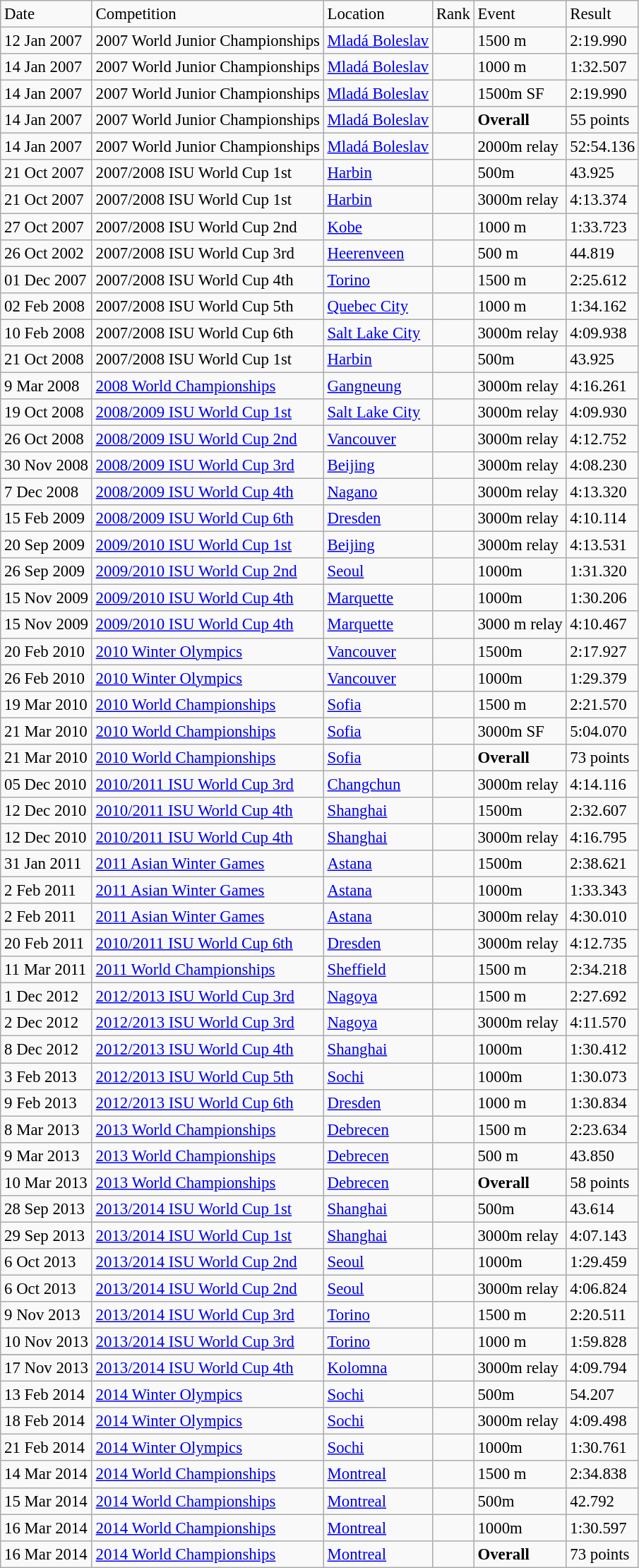<table class="wikitable sortable" style="font-size:95%" style="text-align:center">
<tr>
<td>Date</td>
<td>Competition</td>
<td>Location</td>
<td>Rank</td>
<td>Event</td>
<td>Result</td>
</tr>
<tr>
<td>12 Jan 2007</td>
<td>2007 World Junior Championships</td>
<td> <a href='#'>Mladá Boleslav</a></td>
<td></td>
<td>1500 m</td>
<td>2:19.990</td>
</tr>
<tr>
<td>14 Jan 2007</td>
<td>2007 World Junior Championships</td>
<td> <a href='#'>Mladá Boleslav</a></td>
<td></td>
<td>1000 m</td>
<td>1:32.507</td>
</tr>
<tr>
<td>14 Jan 2007</td>
<td>2007 World Junior Championships</td>
<td> <a href='#'>Mladá Boleslav</a></td>
<td></td>
<td>1500m SF</td>
<td>2:19.990</td>
</tr>
<tr>
<td>14 Jan 2007</td>
<td>2007 World Junior Championships</td>
<td> <a href='#'>Mladá Boleslav</a></td>
<td></td>
<td><strong>Overall</strong></td>
<td>55 points</td>
</tr>
<tr>
<td>14 Jan 2007</td>
<td>2007 World Junior Championships</td>
<td> <a href='#'>Mladá Boleslav</a></td>
<td></td>
<td>2000m relay</td>
<td>52:54.136</td>
</tr>
<tr>
<td>21 Oct 2007</td>
<td>2007/2008 ISU World Cup 1st</td>
<td> <a href='#'>Harbin</a></td>
<td></td>
<td>500m</td>
<td>43.925</td>
</tr>
<tr>
<td>21 Oct 2007</td>
<td>2007/2008 ISU World Cup 1st</td>
<td> <a href='#'>Harbin</a></td>
<td></td>
<td>3000m relay</td>
<td>4:13.374</td>
</tr>
<tr>
<td>27 Oct 2007</td>
<td>2007/2008 ISU World Cup 2nd</td>
<td> <a href='#'>Kobe</a></td>
<td></td>
<td>1000 m</td>
<td>1:33.723</td>
</tr>
<tr>
<td>26 Oct 2002</td>
<td>2007/2008 ISU World Cup 3rd</td>
<td> <a href='#'>Heerenveen</a></td>
<td></td>
<td>500 m</td>
<td>44.819</td>
</tr>
<tr>
<td>01 Dec 2007</td>
<td>2007/2008 ISU World Cup 4th</td>
<td> <a href='#'>Torino</a></td>
<td></td>
<td>1500 m</td>
<td>2:25.612</td>
</tr>
<tr>
<td>02 Feb 2008</td>
<td>2007/2008 ISU World Cup 5th</td>
<td> <a href='#'>Quebec City</a></td>
<td></td>
<td>1000 m</td>
<td>1:34.162</td>
</tr>
<tr>
<td>10 Feb 2008</td>
<td>2007/2008 ISU World Cup 6th</td>
<td> <a href='#'>Salt Lake City</a></td>
<td></td>
<td>3000m relay</td>
<td>4:09.938</td>
</tr>
<tr>
<td>21 Oct 2008</td>
<td>2007/2008 ISU World Cup 1st</td>
<td> <a href='#'>Harbin</a></td>
<td></td>
<td>500m</td>
<td>43.925</td>
</tr>
<tr>
<td>9 Mar 2008</td>
<td><a href='#'>2008 World Championships</a></td>
<td> <a href='#'>Gangneung</a></td>
<td></td>
<td>3000m relay</td>
<td>4:16.261</td>
</tr>
<tr>
<td>19 Oct 2008</td>
<td><a href='#'>2008/2009 ISU World Cup 1st</a></td>
<td> <a href='#'>Salt Lake City</a></td>
<td></td>
<td>3000m relay</td>
<td>4:09.930</td>
</tr>
<tr>
<td>26 Oct 2008</td>
<td><a href='#'>2008/2009 ISU World Cup 2nd</a></td>
<td> <a href='#'>Vancouver</a></td>
<td></td>
<td>3000m relay</td>
<td>4:12.752</td>
</tr>
<tr>
<td>30 Nov 2008</td>
<td><a href='#'>2008/2009 ISU World Cup 3rd</a></td>
<td> <a href='#'>Beijing</a></td>
<td></td>
<td>3000m relay</td>
<td>4:08.230</td>
</tr>
<tr>
<td>7 Dec 2008</td>
<td><a href='#'>2008/2009 ISU World Cup 4th</a></td>
<td> <a href='#'>Nagano</a></td>
<td></td>
<td>3000m relay</td>
<td>4:13.320</td>
</tr>
<tr>
<td>15 Feb 2009</td>
<td><a href='#'>2008/2009 ISU World Cup 6th</a></td>
<td> <a href='#'>Dresden</a></td>
<td></td>
<td>3000m relay</td>
<td>4:10.114</td>
</tr>
<tr>
<td>20 Sep 2009</td>
<td><a href='#'>2009/2010 ISU World Cup 1st</a></td>
<td> <a href='#'>Beijing</a></td>
<td></td>
<td>3000m relay</td>
<td>4:13.531</td>
</tr>
<tr>
<td>26 Sep 2009</td>
<td><a href='#'>2009/2010 ISU World Cup 2nd</a></td>
<td> <a href='#'>Seoul</a></td>
<td></td>
<td>1000m</td>
<td>1:31.320</td>
</tr>
<tr>
<td>15 Nov 2009</td>
<td><a href='#'>2009/2010 ISU World Cup 4th</a></td>
<td> <a href='#'>Marquette</a></td>
<td></td>
<td>1000m</td>
<td>1:30.206</td>
</tr>
<tr>
<td>15 Nov 2009</td>
<td><a href='#'>2009/2010 ISU World Cup 4th</a></td>
<td> <a href='#'>Marquette</a></td>
<td></td>
<td>3000 m relay</td>
<td>4:10.467</td>
</tr>
<tr>
<td>20 Feb 2010</td>
<td><a href='#'>2010 Winter Olympics</a></td>
<td> <a href='#'>Vancouver</a></td>
<td></td>
<td>1500m</td>
<td>2:17.927</td>
</tr>
<tr>
<td>26 Feb 2010</td>
<td><a href='#'>2010 Winter Olympics</a></td>
<td> <a href='#'>Vancouver</a></td>
<td></td>
<td>1000m</td>
<td>1:29.379</td>
</tr>
<tr>
<td>19 Mar 2010</td>
<td><a href='#'>2010 World Championships</a></td>
<td> <a href='#'>Sofia</a></td>
<td></td>
<td>1500 m</td>
<td>2:21.570</td>
</tr>
<tr>
<td>21 Mar 2010</td>
<td><a href='#'>2010 World Championships</a></td>
<td> <a href='#'>Sofia</a></td>
<td></td>
<td>3000m SF</td>
<td>5:04.070</td>
</tr>
<tr>
<td>21 Mar 2010</td>
<td><a href='#'>2010 World Championships</a></td>
<td> <a href='#'>Sofia</a></td>
<td></td>
<td><strong>Overall</strong></td>
<td>73 points</td>
</tr>
<tr>
<td>05 Dec 2010</td>
<td><a href='#'>2010/2011 ISU World Cup 3rd</a></td>
<td> <a href='#'>Changchun</a></td>
<td></td>
<td>3000m relay</td>
<td>4:14.116</td>
</tr>
<tr>
<td>12 Dec 2010</td>
<td><a href='#'>2010/2011 ISU World Cup 4th</a></td>
<td> <a href='#'>Shanghai</a></td>
<td></td>
<td>1500m</td>
<td>2:32.607</td>
</tr>
<tr>
<td>12 Dec 2010</td>
<td><a href='#'>2010/2011 ISU World Cup 4th</a></td>
<td> <a href='#'>Shanghai</a></td>
<td></td>
<td>3000m relay</td>
<td>4:16.795</td>
</tr>
<tr>
<td>31 Jan 2011</td>
<td><a href='#'>2011 Asian Winter Games</a></td>
<td> <a href='#'>Astana</a></td>
<td></td>
<td>1500m</td>
<td>2:38.621</td>
</tr>
<tr>
<td>2 Feb 2011</td>
<td><a href='#'>2011 Asian Winter Games</a></td>
<td> <a href='#'>Astana</a></td>
<td></td>
<td>1000m</td>
<td>1:33.343</td>
</tr>
<tr>
<td>2 Feb 2011</td>
<td><a href='#'>2011 Asian Winter Games</a></td>
<td> <a href='#'>Astana</a></td>
<td></td>
<td>3000m relay</td>
<td>4:30.010</td>
</tr>
<tr>
<td>20 Feb 2011</td>
<td><a href='#'>2010/2011 ISU World Cup 6th</a></td>
<td> <a href='#'>Dresden</a></td>
<td></td>
<td>3000m relay</td>
<td>4:12.735</td>
</tr>
<tr>
<td>11 Mar 2011</td>
<td><a href='#'>2011 World Championships</a></td>
<td> <a href='#'>Sheffield</a></td>
<td></td>
<td>1500 m</td>
<td>2:34.218</td>
</tr>
<tr>
<td>1 Dec 2012</td>
<td><a href='#'>2012/2013 ISU World Cup 3rd</a></td>
<td> <a href='#'>Nagoya</a></td>
<td></td>
<td>1500 m</td>
<td>2:27.692</td>
</tr>
<tr>
<td>2 Dec 2012</td>
<td><a href='#'>2012/2013 ISU World Cup 3rd</a></td>
<td> <a href='#'>Nagoya</a></td>
<td></td>
<td>3000m relay</td>
<td>4:11.570</td>
</tr>
<tr>
<td>8 Dec 2012</td>
<td><a href='#'>2012/2013 ISU World Cup 4th</a></td>
<td> <a href='#'>Shanghai</a></td>
<td></td>
<td>1000m</td>
<td>1:30.412</td>
</tr>
<tr>
<td>3 Feb 2013</td>
<td><a href='#'>2012/2013 ISU World Cup 5th</a></td>
<td> <a href='#'>Sochi</a></td>
<td></td>
<td>1000m</td>
<td>1:30.073</td>
</tr>
<tr>
<td>9 Feb 2013</td>
<td><a href='#'>2012/2013 ISU World Cup 6th</a></td>
<td> <a href='#'>Dresden</a></td>
<td></td>
<td>1000 m</td>
<td>1:30.834</td>
</tr>
<tr>
<td>8 Mar 2013</td>
<td><a href='#'>2013 World Championships</a></td>
<td> <a href='#'>Debrecen</a></td>
<td></td>
<td>1500 m</td>
<td>2:23.634</td>
</tr>
<tr>
<td>9 Mar 2013</td>
<td><a href='#'>2013 World Championships</a></td>
<td> <a href='#'>Debrecen</a></td>
<td></td>
<td>500 m</td>
<td>43.850</td>
</tr>
<tr>
<td>10 Mar 2013</td>
<td><a href='#'>2013 World Championships</a></td>
<td> <a href='#'>Debrecen</a></td>
<td></td>
<td><strong>Overall</strong></td>
<td>58 points</td>
</tr>
<tr>
<td>28 Sep 2013</td>
<td><a href='#'>2013/2014 ISU World Cup 1st</a></td>
<td> <a href='#'>Shanghai</a></td>
<td></td>
<td>500m</td>
<td>43.614</td>
</tr>
<tr>
<td>29 Sep 2013</td>
<td><a href='#'>2013/2014 ISU World Cup 1st</a></td>
<td> <a href='#'>Shanghai</a></td>
<td></td>
<td>3000m relay</td>
<td>4:07.143</td>
</tr>
<tr>
<td>6 Oct 2013</td>
<td><a href='#'>2013/2014 ISU World Cup 2nd</a></td>
<td> <a href='#'>Seoul</a></td>
<td></td>
<td>1000m</td>
<td>1:29.459</td>
</tr>
<tr>
<td>6 Oct 2013</td>
<td><a href='#'>2013/2014 ISU World Cup 2nd</a></td>
<td> <a href='#'>Seoul</a></td>
<td></td>
<td>3000m relay</td>
<td>4:06.824</td>
</tr>
<tr>
<td>9 Nov 2013</td>
<td><a href='#'>2013/2014 ISU World Cup 3rd</a></td>
<td> <a href='#'>Torino</a></td>
<td></td>
<td>1500 m</td>
<td>2:20.511</td>
</tr>
<tr>
<td>10 Nov 2013</td>
<td><a href='#'>2013/2014 ISU World Cup 3rd</a></td>
<td> <a href='#'>Torino</a></td>
<td></td>
<td>1000 m</td>
<td>1:59.828</td>
</tr>
<tr |9 Nov 2013 || >
</tr>
<tr>
<td>17 Nov 2013</td>
<td><a href='#'>2013/2014 ISU World Cup 4th</a></td>
<td> <a href='#'>Kolomna</a></td>
<td></td>
<td>3000m relay</td>
<td>4:09.794</td>
</tr>
<tr>
<td>13 Feb 2014</td>
<td><a href='#'>2014 Winter Olympics</a></td>
<td> <a href='#'>Sochi</a></td>
<td></td>
<td>500m</td>
<td>54.207</td>
</tr>
<tr>
<td>18 Feb 2014</td>
<td><a href='#'>2014 Winter Olympics</a></td>
<td> <a href='#'>Sochi</a></td>
<td></td>
<td>3000m relay</td>
<td>4:09.498</td>
</tr>
<tr>
<td>21 Feb 2014</td>
<td><a href='#'>2014 Winter Olympics</a></td>
<td> <a href='#'>Sochi</a></td>
<td></td>
<td>1000m</td>
<td>1:30.761</td>
</tr>
<tr>
<td>14 Mar 2014</td>
<td><a href='#'>2014 World Championships</a></td>
<td> <a href='#'>Montreal</a></td>
<td></td>
<td>1500 m</td>
<td>2:34.838</td>
</tr>
<tr>
<td>15 Mar 2014</td>
<td><a href='#'>2014 World Championships</a></td>
<td> <a href='#'>Montreal</a></td>
<td></td>
<td>500m</td>
<td>42.792</td>
</tr>
<tr>
<td>16 Mar 2014</td>
<td><a href='#'>2014 World Championships</a></td>
<td> <a href='#'>Montreal</a></td>
<td></td>
<td>1000m</td>
<td>1:30.597</td>
</tr>
<tr>
<td>16 Mar 2014</td>
<td><a href='#'>2014 World Championships</a></td>
<td> <a href='#'>Montreal</a></td>
<td></td>
<td><strong>Overall</strong></td>
<td>73 points</td>
</tr>
</table>
